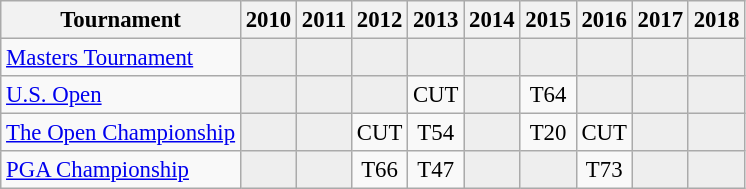<table class="wikitable" style="font-size:95%;text-align:center;">
<tr>
<th>Tournament</th>
<th>2010</th>
<th>2011</th>
<th>2012</th>
<th>2013</th>
<th>2014</th>
<th>2015</th>
<th>2016</th>
<th>2017</th>
<th>2018</th>
</tr>
<tr>
<td align=left><a href='#'>Masters Tournament</a></td>
<td style="background:#eeeeee;"></td>
<td style="background:#eeeeee;"></td>
<td style="background:#eeeeee;"></td>
<td style="background:#eeeeee;"></td>
<td style="background:#eeeeee;"></td>
<td style="background:#eeeeee;"></td>
<td style="background:#eeeeee;"></td>
<td style="background:#eeeeee;"></td>
<td style="background:#eeeeee;"></td>
</tr>
<tr>
<td align=left><a href='#'>U.S. Open</a></td>
<td style="background:#eeeeee;"></td>
<td style="background:#eeeeee;"></td>
<td style="background:#eeeeee;"></td>
<td>CUT</td>
<td style="background:#eeeeee;"></td>
<td>T64</td>
<td style="background:#eeeeee;"></td>
<td style="background:#eeeeee;"></td>
<td style="background:#eeeeee;"></td>
</tr>
<tr>
<td align=left><a href='#'>The Open Championship</a></td>
<td style="background:#eeeeee;"></td>
<td style="background:#eeeeee;"></td>
<td>CUT</td>
<td>T54</td>
<td style="background:#eeeeee;"></td>
<td>T20</td>
<td>CUT</td>
<td style="background:#eeeeee;"></td>
<td style="background:#eeeeee;"></td>
</tr>
<tr>
<td align=left><a href='#'>PGA Championship</a></td>
<td style="background:#eeeeee;"></td>
<td style="background:#eeeeee;"></td>
<td>T66</td>
<td>T47</td>
<td style="background:#eeeeee;"></td>
<td style="background:#eeeeee;"></td>
<td>T73</td>
<td style="background:#eeeeee;"></td>
<td style="background:#eeeeee;"></td>
</tr>
</table>
